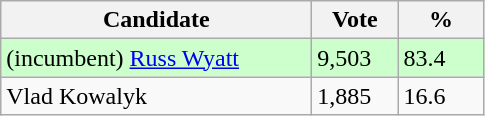<table class="wikitable">
<tr>
<th bgcolor="#DDDDFF" width="200px">Candidate</th>
<th bgcolor="#DDDDFF" width="50px">Vote</th>
<th bgcolor="#DDDDFF" width="50px">%</th>
</tr>
<tr style="text-align:left; background:#cfc;">
<td>(incumbent) <a href='#'>Russ Wyatt</a></td>
<td>9,503</td>
<td>83.4</td>
</tr>
<tr>
<td>Vlad Kowalyk</td>
<td>1,885</td>
<td>16.6</td>
</tr>
</table>
